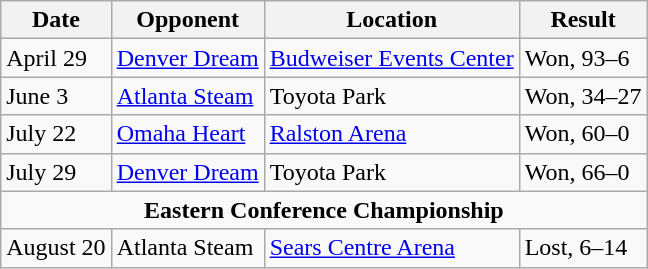<table class="wikitable">
<tr>
<th>Date</th>
<th>Opponent</th>
<th>Location</th>
<th>Result</th>
</tr>
<tr>
<td>April 29</td>
<td><a href='#'>Denver Dream</a></td>
<td><a href='#'>Budweiser Events Center</a></td>
<td>Won, 93–6</td>
</tr>
<tr>
<td>June 3</td>
<td><a href='#'>Atlanta Steam</a></td>
<td>Toyota Park</td>
<td>Won, 34–27</td>
</tr>
<tr>
<td>July 22</td>
<td><a href='#'>Omaha Heart</a></td>
<td><a href='#'>Ralston Arena</a></td>
<td>Won, 60–0</td>
</tr>
<tr>
<td>July 29</td>
<td><a href='#'>Denver Dream</a></td>
<td>Toyota Park</td>
<td>Won, 66–0</td>
</tr>
<tr>
<td colspan=4 style="text-align:center;"><strong>Eastern Conference Championship</strong></td>
</tr>
<tr>
<td>August 20</td>
<td>Atlanta Steam</td>
<td><a href='#'>Sears Centre Arena</a></td>
<td>Lost, 6–14</td>
</tr>
</table>
